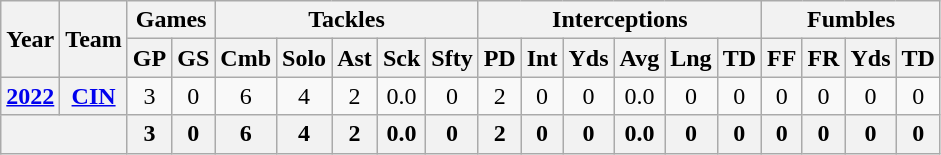<table class="wikitable" style="text-align:center;">
<tr>
<th rowspan="2">Year</th>
<th rowspan="2">Team</th>
<th colspan="2">Games</th>
<th colspan="5">Tackles</th>
<th colspan="6">Interceptions</th>
<th colspan="4">Fumbles</th>
</tr>
<tr>
<th>GP</th>
<th>GS</th>
<th>Cmb</th>
<th>Solo</th>
<th>Ast</th>
<th>Sck</th>
<th>Sfty</th>
<th>PD</th>
<th>Int</th>
<th>Yds</th>
<th>Avg</th>
<th>Lng</th>
<th>TD</th>
<th>FF</th>
<th>FR</th>
<th>Yds</th>
<th>TD</th>
</tr>
<tr>
<th><a href='#'>2022</a></th>
<th><a href='#'>CIN</a></th>
<td>3</td>
<td>0</td>
<td>6</td>
<td>4</td>
<td>2</td>
<td>0.0</td>
<td>0</td>
<td>2</td>
<td>0</td>
<td>0</td>
<td>0.0</td>
<td>0</td>
<td>0</td>
<td>0</td>
<td>0</td>
<td>0</td>
<td>0</td>
</tr>
<tr>
<th colspan="2"></th>
<th>3</th>
<th>0</th>
<th>6</th>
<th>4</th>
<th>2</th>
<th>0.0</th>
<th>0</th>
<th>2</th>
<th>0</th>
<th>0</th>
<th>0.0</th>
<th>0</th>
<th>0</th>
<th>0</th>
<th>0</th>
<th>0</th>
<th>0</th>
</tr>
</table>
